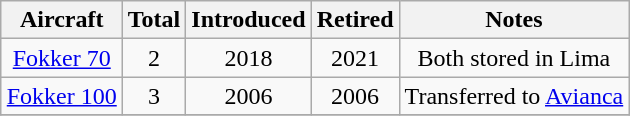<table class="wikitable" style="margin:0.5em auto;text-align:center">
<tr>
<th>Aircraft</th>
<th>Total</th>
<th>Introduced</th>
<th>Retired</th>
<th>Notes</th>
</tr>
<tr>
<td><a href='#'>Fokker 70</a></td>
<td>2</td>
<td>2018</td>
<td>2021</td>
<td>Both stored in Lima</td>
</tr>
<tr>
<td><a href='#'>Fokker 100</a></td>
<td>3</td>
<td>2006</td>
<td>2006</td>
<td>Transferred to <a href='#'>Avianca</a></td>
</tr>
<tr>
</tr>
</table>
